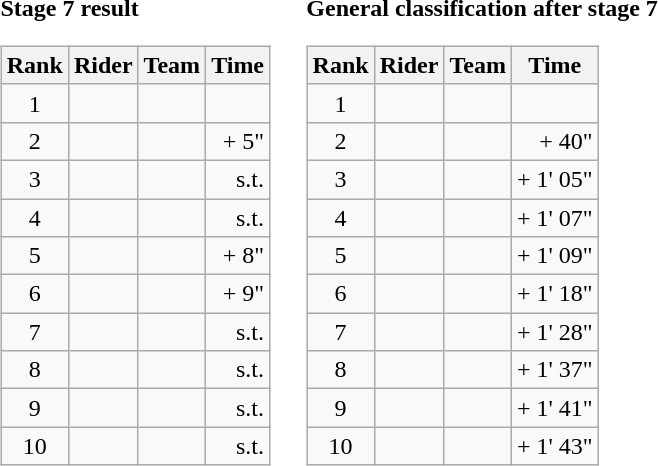<table>
<tr>
<td><strong>Stage 7 result</strong><br><table class="wikitable">
<tr>
<th scope="col">Rank</th>
<th scope="col">Rider</th>
<th scope="col">Team</th>
<th scope="col">Time</th>
</tr>
<tr>
<td style="text-align:center;">1</td>
<td></td>
<td></td>
<td style="text-align:right;"></td>
</tr>
<tr>
<td style="text-align:center;">2</td>
<td></td>
<td></td>
<td style="text-align:right;">+ 5"</td>
</tr>
<tr>
<td style="text-align:center;">3</td>
<td></td>
<td></td>
<td style="text-align:right;">s.t.</td>
</tr>
<tr>
<td style="text-align:center;">4</td>
<td></td>
<td></td>
<td style="text-align:right;">s.t.</td>
</tr>
<tr>
<td style="text-align:center;">5</td>
<td></td>
<td></td>
<td style="text-align:right;">+ 8"</td>
</tr>
<tr>
<td style="text-align:center;">6</td>
<td></td>
<td></td>
<td style="text-align:right;">+ 9"</td>
</tr>
<tr>
<td style="text-align:center;">7</td>
<td></td>
<td></td>
<td style="text-align:right;">s.t.</td>
</tr>
<tr>
<td style="text-align:center;">8</td>
<td></td>
<td></td>
<td style="text-align:right;">s.t.</td>
</tr>
<tr>
<td style="text-align:center;">9</td>
<td></td>
<td></td>
<td style="text-align:right;">s.t.</td>
</tr>
<tr>
<td style="text-align:center;">10</td>
<td></td>
<td></td>
<td style="text-align:right;">s.t.</td>
</tr>
</table>
</td>
<td></td>
<td><strong>General classification after stage 7</strong><br><table class="wikitable">
<tr>
<th scope="col">Rank</th>
<th scope="col">Rider</th>
<th scope="col">Team</th>
<th scope="col">Time</th>
</tr>
<tr>
<td style="text-align:center;">1</td>
<td> </td>
<td></td>
<td style="text-align:right;"></td>
</tr>
<tr>
<td style="text-align:center;">2</td>
<td></td>
<td></td>
<td style="text-align:right;">+ 40"</td>
</tr>
<tr>
<td style="text-align:center;">3</td>
<td></td>
<td></td>
<td style="text-align:right;">+ 1' 05"</td>
</tr>
<tr>
<td style="text-align:center;">4</td>
<td></td>
<td></td>
<td style="text-align:right;">+ 1' 07"</td>
</tr>
<tr>
<td style="text-align:center;">5</td>
<td></td>
<td></td>
<td style="text-align:right;">+ 1' 09"</td>
</tr>
<tr>
<td style="text-align:center;">6</td>
<td></td>
<td></td>
<td style="text-align:right;">+ 1' 18"</td>
</tr>
<tr>
<td style="text-align:center;">7</td>
<td></td>
<td></td>
<td style="text-align:right;">+ 1' 28"</td>
</tr>
<tr>
<td style="text-align:center;">8</td>
<td></td>
<td></td>
<td style="text-align:right;">+ 1' 37"</td>
</tr>
<tr>
<td style="text-align:center;">9</td>
<td></td>
<td></td>
<td style="text-align:right;">+ 1' 41"</td>
</tr>
<tr>
<td style="text-align:center;">10</td>
<td></td>
<td></td>
<td style="text-align:right;">+ 1' 43"</td>
</tr>
</table>
</td>
</tr>
</table>
